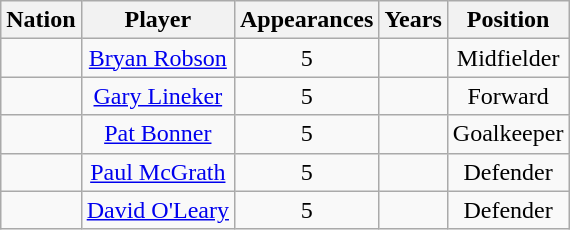<table class="wikitable" style="text-align:center">
<tr>
<th>Nation</th>
<th>Player</th>
<th>Appearances</th>
<th>Years</th>
<th>Position</th>
</tr>
<tr>
<td></td>
<td><a href='#'>Bryan Robson</a></td>
<td>5</td>
<td></td>
<td>Midfielder</td>
</tr>
<tr>
<td></td>
<td><a href='#'>Gary Lineker</a></td>
<td>5</td>
<td></td>
<td>Forward</td>
</tr>
<tr>
<td></td>
<td><a href='#'>Pat Bonner</a></td>
<td>5</td>
<td></td>
<td>Goalkeeper</td>
</tr>
<tr>
<td></td>
<td><a href='#'>Paul McGrath</a></td>
<td>5</td>
<td></td>
<td>Defender</td>
</tr>
<tr>
<td></td>
<td><a href='#'>David O'Leary</a></td>
<td>5</td>
<td></td>
<td>Defender</td>
</tr>
</table>
